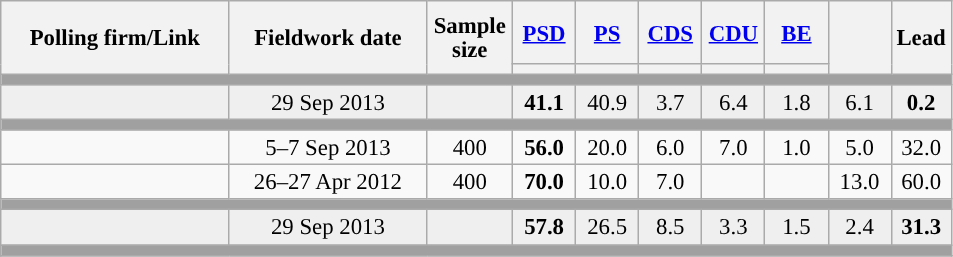<table class="wikitable collapsible sortable" style="text-align:center; font-size:95%; line-height:16px;">
<tr style="height:42px;">
<th style="width:145px;" rowspan="2">Polling firm/Link</th>
<th style="width:125px;" rowspan="2">Fieldwork date</th>
<th class="unsortable" style="width:50px;" rowspan="2">Sample size</th>
<th class="unsortable" style="width:35px;"><a href='#'>PSD</a></th>
<th class="unsortable" style="width:35px;"><a href='#'>PS</a></th>
<th class="unsortable" style="width:35px;"><a href='#'>CDS</a></th>
<th class="unsortable" style="width:35px;"><a href='#'>CDU</a></th>
<th class="unsortable" style="width:35px;"><a href='#'>BE</a></th>
<th class="unsortable" style="width:35px;" rowspan="2"></th>
<th class="unsortable" style="width:30px;" rowspan="2">Lead</th>
</tr>
<tr>
<th class="unsortable" style="color:inherit;background:"></th>
<th class="unsortable" style="color:inherit;background:"></th>
<th class="unsortable" style="color:inherit;background:"></th>
<th class="unsortable" style="color:inherit;background:"></th>
<th class="unsortable" style="color:inherit;background:"></th>
</tr>
<tr>
<td colspan="13" style="background:#A0A0A0"></td>
</tr>
<tr style="background:#EFEFEF;">
<td><strong></strong></td>
<td data-sort-value="2019-10-06">29 Sep 2013</td>
<td></td>
<td><strong>41.1</strong><br></td>
<td>40.9<br></td>
<td>3.7<br></td>
<td>6.4<br></td>
<td>1.8<br></td>
<td>6.1</td>
<td style="background:"><strong>0.2</strong></td>
</tr>
<tr>
<td colspan="13" style="background:#A0A0A0"></td>
</tr>
<tr>
<td align="center"></td>
<td align="center">5–7 Sep 2013</td>
<td>400</td>
<td align="center" ><strong>56.0</strong></td>
<td align="center">20.0</td>
<td align="center">6.0</td>
<td align="center">7.0</td>
<td align="center">1.0</td>
<td align="center">5.0</td>
<td style="background:">32.0</td>
</tr>
<tr>
<td align="center"></td>
<td align="center">26–27 Apr 2012</td>
<td>400</td>
<td align="center" ><strong>70.0</strong></td>
<td align="center">10.0</td>
<td align="center">7.0</td>
<td></td>
<td></td>
<td align="center">13.0</td>
<td style="background:">60.0</td>
</tr>
<tr>
<td colspan="13" style="background:#A0A0A0"></td>
</tr>
<tr style="background:#EFEFEF;">
<td><strong></strong></td>
<td data-sort-value="2019-10-06">29 Sep 2013</td>
<td></td>
<td><strong>57.8</strong><br></td>
<td>26.5<br></td>
<td>8.5<br></td>
<td>3.3<br></td>
<td>1.5<br></td>
<td>2.4</td>
<td style="background:"><strong>31.3</strong></td>
</tr>
<tr>
<td colspan="13" style="background:#A0A0A0"></td>
</tr>
<tr>
</tr>
</table>
